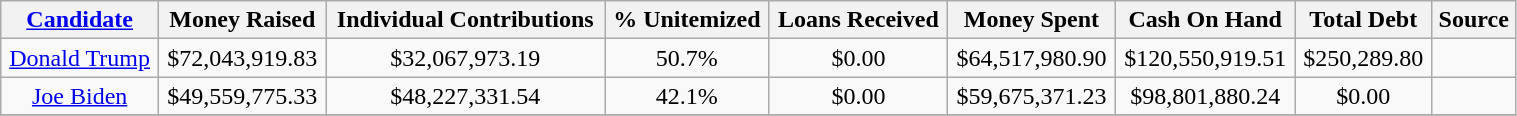<table class="sortable wikitable" style="text-align:center; width:80%;">
<tr>
<th><a href='#'>Candidate</a></th>
<th>Money Raised</th>
<th>Individual Contributions</th>
<th>% Unitemized</th>
<th>Loans Received</th>
<th>Money Spent</th>
<th>Cash On Hand</th>
<th>Total Debt</th>
<th>Source</th>
</tr>
<tr>
<td><a href='#'>Donald Trump</a></td>
<td>$72,043,919.83</td>
<td>$32,067,973.19</td>
<td>50.7%</td>
<td>$0.00</td>
<td>$64,517,980.90</td>
<td>$120,550,919.51</td>
<td>$250,289.80</td>
<td></td>
</tr>
<tr>
<td><a href='#'>Joe Biden</a></td>
<td>$49,559,775.33</td>
<td>$48,227,331.54</td>
<td>42.1%</td>
<td>$0.00</td>
<td>$59,675,371.23</td>
<td>$98,801,880.24</td>
<td>$0.00</td>
<td></td>
</tr>
<tr>
</tr>
</table>
